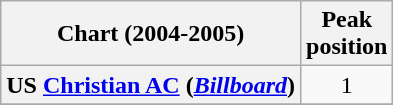<table class="wikitable sortable plainrowheaders" style="text-align:center">
<tr>
<th scope="col">Chart (2004-2005)</th>
<th scope="col">Peak<br> position</th>
</tr>
<tr>
<th scope="row">US <a href='#'>Christian AC</a> (<em><a href='#'>Billboard</a></em>)</th>
<td>1</td>
</tr>
<tr>
</tr>
<tr>
</tr>
</table>
